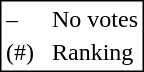<table style="border:1px solid black;">
<tr>
<td>–</td>
<td> </td>
<td>No votes</td>
</tr>
<tr>
<td>(#)</td>
<td> </td>
<td>Ranking</td>
</tr>
</table>
